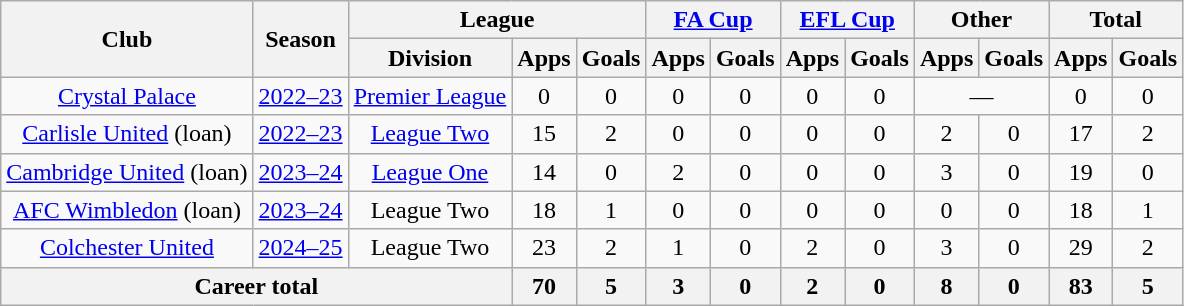<table class=wikitable style=text-align:center>
<tr>
<th rowspan=2>Club</th>
<th rowspan=2>Season</th>
<th colspan=3>League</th>
<th colspan=2><a href='#'>FA Cup</a></th>
<th colspan=2><a href='#'>EFL Cup</a></th>
<th colspan=2>Other</th>
<th colspan=2>Total</th>
</tr>
<tr>
<th>Division</th>
<th>Apps</th>
<th>Goals</th>
<th>Apps</th>
<th>Goals</th>
<th>Apps</th>
<th>Goals</th>
<th>Apps</th>
<th>Goals</th>
<th>Apps</th>
<th>Goals</th>
</tr>
<tr>
<td><a href='#'>Crystal Palace</a></td>
<td><a href='#'>2022–23</a></td>
<td><a href='#'>Premier League</a></td>
<td>0</td>
<td>0</td>
<td>0</td>
<td>0</td>
<td>0</td>
<td>0</td>
<td colspan="2">—</td>
<td>0</td>
<td>0</td>
</tr>
<tr>
<td><a href='#'>Carlisle United</a> (loan)</td>
<td><a href='#'>2022–23</a></td>
<td><a href='#'>League Two</a></td>
<td>15</td>
<td>2</td>
<td>0</td>
<td>0</td>
<td>0</td>
<td>0</td>
<td>2</td>
<td>0</td>
<td>17</td>
<td>2</td>
</tr>
<tr>
<td><a href='#'>Cambridge United</a> (loan)</td>
<td><a href='#'>2023–24</a></td>
<td><a href='#'>League One</a></td>
<td>14</td>
<td>0</td>
<td>2</td>
<td>0</td>
<td>0</td>
<td>0</td>
<td>3</td>
<td>0</td>
<td>19</td>
<td>0</td>
</tr>
<tr>
<td><a href='#'>AFC Wimbledon</a> (loan)</td>
<td><a href='#'>2023–24</a></td>
<td>League Two</td>
<td>18</td>
<td>1</td>
<td>0</td>
<td>0</td>
<td>0</td>
<td>0</td>
<td>0</td>
<td>0</td>
<td>18</td>
<td>1</td>
</tr>
<tr>
<td><a href='#'>Colchester United</a></td>
<td><a href='#'>2024–25</a></td>
<td>League Two</td>
<td>23</td>
<td>2</td>
<td>1</td>
<td>0</td>
<td>2</td>
<td>0</td>
<td>3</td>
<td>0</td>
<td>29</td>
<td>2</td>
</tr>
<tr>
<th colspan=3>Career total</th>
<th>70</th>
<th>5</th>
<th>3</th>
<th>0</th>
<th>2</th>
<th>0</th>
<th>8</th>
<th>0</th>
<th>83</th>
<th>5</th>
</tr>
</table>
